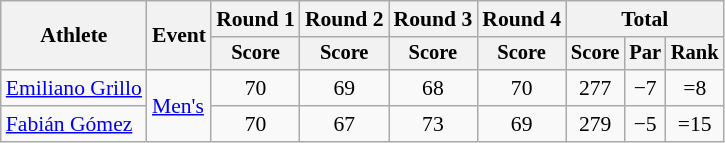<table class=wikitable style="font-size:90%;">
<tr>
<th rowspan=2>Athlete</th>
<th rowspan=2>Event</th>
<th>Round 1</th>
<th>Round 2</th>
<th>Round 3</th>
<th>Round 4</th>
<th colspan=3>Total</th>
</tr>
<tr style="font-size:95%">
<th>Score</th>
<th>Score</th>
<th>Score</th>
<th>Score</th>
<th>Score</th>
<th>Par</th>
<th>Rank</th>
</tr>
<tr align=center>
<td align=left><a href='#'>Emiliano Grillo</a></td>
<td align=left rowspan=2><a href='#'>Men's</a></td>
<td>70</td>
<td>69</td>
<td>68</td>
<td>70</td>
<td>277</td>
<td>−7</td>
<td>=8</td>
</tr>
<tr align=center>
<td align=left><a href='#'>Fabián Gómez</a></td>
<td>70</td>
<td>67</td>
<td>73</td>
<td>69</td>
<td>279</td>
<td>−5</td>
<td>=15</td>
</tr>
</table>
